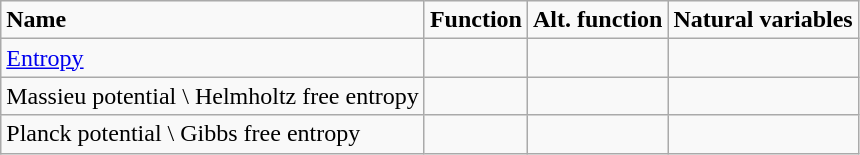<table class="wikitable">
<tr>
<td><strong>Name</strong></td>
<td><strong>Function</strong></td>
<td><strong>Alt. function</strong></td>
<td><strong>Natural variables</strong></td>
</tr>
<tr>
<td><a href='#'>Entropy</a></td>
<td></td>
<td></td>
<td align="center"></td>
</tr>
<tr>
<td>Massieu potential \ Helmholtz free entropy</td>
<td></td>
<td></td>
<td align="center"></td>
</tr>
<tr>
<td>Planck potential \ Gibbs free entropy</td>
<td></td>
<td></td>
<td align="center"></td>
</tr>
</table>
